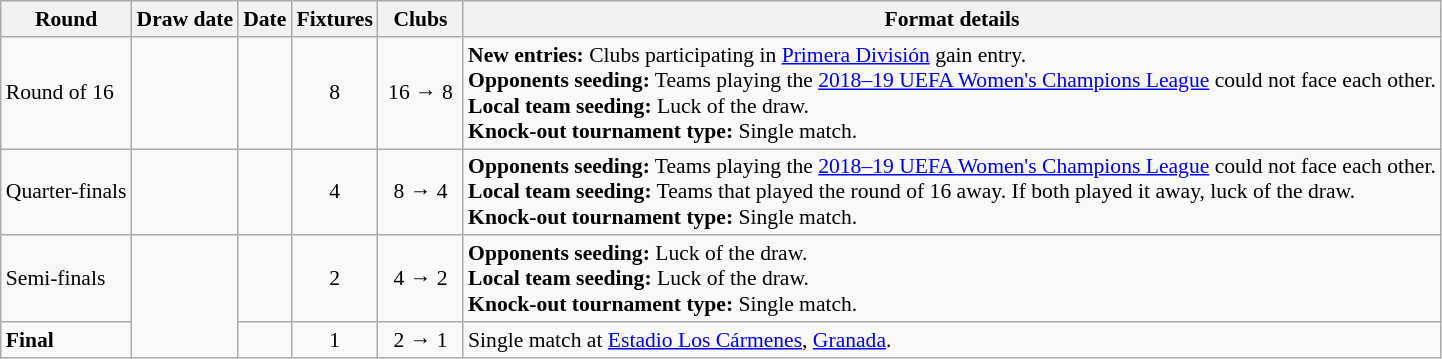<table class="wikitable" style="font-size:90%">
<tr>
<th>Round</th>
<th>Draw date</th>
<th>Date</th>
<th>Fixtures</th>
<th width=50>Clubs</th>
<th>Format details</th>
</tr>
<tr>
<td>Round of 16</td>
<td style="text-align:left;"></td>
<td style="text-align:left;"></td>
<td style="text-align:center;">8</td>
<td style="text-align:center;">16 → 8</td>
<td><strong>New entries:</strong> Clubs participating in <a href='#'>Primera División</a> gain entry.<br><strong>Opponents seeding:</strong> Teams playing the <a href='#'>2018–19 UEFA Women's Champions League</a> could not face each other.<br><strong>Local team seeding:</strong> Luck of the draw.<br><strong>Knock-out tournament type:</strong> Single match.</td>
</tr>
<tr>
<td>Quarter-finals</td>
<td style="text-align:left;"></td>
<td style="text-align:left;"></td>
<td style="text-align:center;">4</td>
<td style="text-align:center;">8 → 4</td>
<td><strong>Opponents seeding:</strong> Teams playing the <a href='#'>2018–19 UEFA Women's Champions League</a> could not face each other.<br><strong>Local team seeding:</strong> Teams that played the round of 16 away. If both played it away, luck of the draw.<br><strong>Knock-out tournament type:</strong> Single match.</td>
</tr>
<tr>
<td>Semi-finals</td>
<td rowspan=2 style="text-align:left;"></td>
<td style="text-align:left;"></td>
<td style="text-align:center;">2</td>
<td style="text-align:center;">4 → 2</td>
<td><strong>Opponents seeding:</strong> Luck of the draw.<br><strong>Local team seeding:</strong> Luck of the draw.<br><strong>Knock-out tournament type:</strong> Single match.</td>
</tr>
<tr>
<td><strong>Final</strong></td>
<td style="text-align:left;"></td>
<td style="text-align:center;">1</td>
<td style="text-align:center;">2 → 1</td>
<td>Single match at <a href='#'>Estadio Los Cármenes</a>, <a href='#'>Granada</a>.</td>
</tr>
</table>
